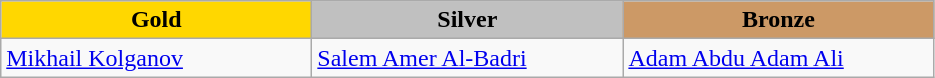<table class="wikitable" style="text-align:left">
<tr align="center">
<td width=200 bgcolor=gold><strong>Gold</strong></td>
<td width=200 bgcolor=silver><strong>Silver</strong></td>
<td width=200 bgcolor=CC9966><strong>Bronze</strong></td>
</tr>
<tr>
<td><a href='#'>Mikhail Kolganov</a><br><em></em></td>
<td><a href='#'>Salem Amer Al-Badri</a><br><em></em></td>
<td><a href='#'>Adam Abdu Adam Ali</a><br><em></em></td>
</tr>
</table>
